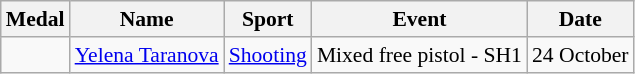<table class="wikitable sortable" style="font-size:90%">
<tr>
<th>Medal</th>
<th>Name</th>
<th>Sport</th>
<th>Event</th>
<th>Date</th>
</tr>
<tr>
<td></td>
<td><a href='#'>Yelena Taranova</a></td>
<td><a href='#'>Shooting</a></td>
<td>Mixed free pistol - SH1</td>
<td>24 October</td>
</tr>
</table>
